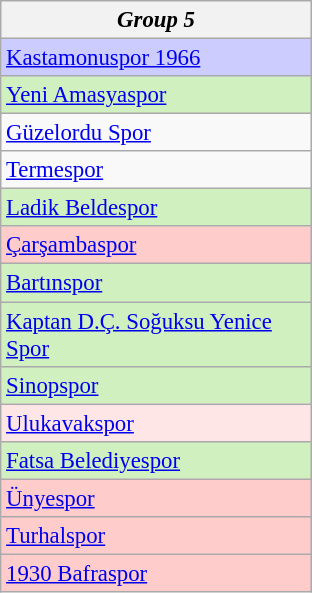<table class="wikitable collapsible collapsed" style="font-size:95%;">
<tr>
<th colspan="1" width="200"><em>Group 5</em></th>
</tr>
<tr>
<td style="background:#ccccff;"><a href='#'>Kastamonuspor 1966</a></td>
</tr>
<tr>
<td style="background:#D0F0C0;"><a href='#'>Yeni Amasyaspor</a></td>
</tr>
<tr>
<td><a href='#'>Güzelordu Spor</a></td>
</tr>
<tr>
<td><a href='#'>Termespor</a></td>
</tr>
<tr>
<td style="background:#D0F0C0;"><a href='#'>Ladik Beldespor</a></td>
</tr>
<tr>
<td style="background:#fcc;"><a href='#'>Çarşambaspor</a></td>
</tr>
<tr>
<td style="background:#D0F0C0;"><a href='#'>Bartınspor</a></td>
</tr>
<tr>
<td style="background:#D0F0C0;"><a href='#'>Kaptan D.Ç. Soğuksu Yenice Spor</a></td>
</tr>
<tr>
<td style="background:#D0F0C0;"><a href='#'>Sinopspor</a></td>
</tr>
<tr>
<td style="background:#FFE6E6;"><a href='#'>Ulukavakspor</a></td>
</tr>
<tr>
<td style="background:#D0F0C0;"><a href='#'>Fatsa Belediyespor</a></td>
</tr>
<tr>
<td style="background:#fcc;"><a href='#'>Ünyespor</a></td>
</tr>
<tr>
<td style="background:#fcc;"><a href='#'>Turhalspor</a></td>
</tr>
<tr>
<td style="background:#fcc;"><a href='#'>1930 Bafraspor</a></td>
</tr>
</table>
